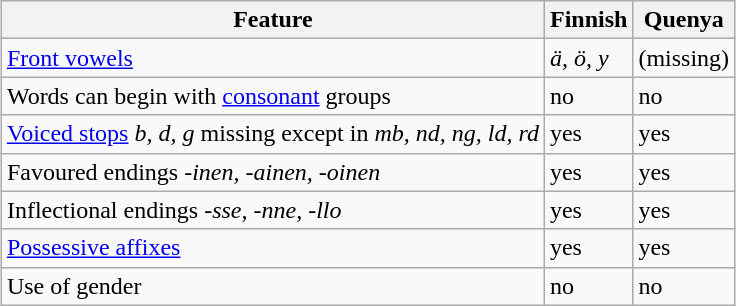<table style="margin-left: auto; margin-right: auto; border: none;" class="wikitable">
<tr>
<th>Feature</th>
<th>Finnish</th>
<th>Quenya</th>
</tr>
<tr>
<td><a href='#'>Front vowels</a></td>
<td><em>ä, ö, y</em></td>
<td>(missing)</td>
</tr>
<tr>
<td>Words can begin with <a href='#'>consonant</a> groups</td>
<td>no</td>
<td>no</td>
</tr>
<tr>
<td><a href='#'>Voiced stops</a> <em>b, d, g</em> missing except in <em>mb, nd, ng, ld, rd</em></td>
<td>yes</td>
<td>yes</td>
</tr>
<tr>
<td>Favoured endings <em>-inen, -ainen, -oinen</em></td>
<td>yes</td>
<td>yes</td>
</tr>
<tr>
<td>Inflectional endings <em>-sse, -nne, -llo</em></td>
<td>yes</td>
<td>yes</td>
</tr>
<tr>
<td><a href='#'>Possessive affixes</a></td>
<td>yes</td>
<td>yes</td>
</tr>
<tr>
<td>Use of gender</td>
<td>no</td>
<td>no</td>
</tr>
</table>
